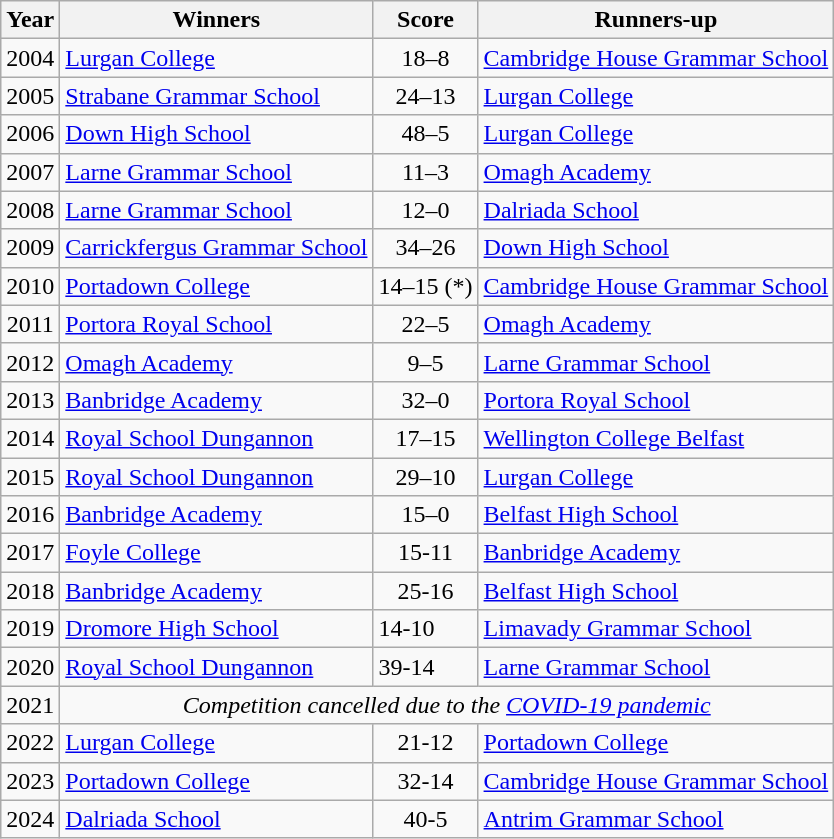<table class="sortable wikitable">
<tr>
<th scope="col">Year</th>
<th scope="col">Winners</th>
<th scope="col">Score</th>
<th scope="col">Runners-up</th>
</tr>
<tr>
<td align=center>2004</td>
<td><a href='#'>Lurgan College</a></td>
<td align=center>18–8</td>
<td><a href='#'>Cambridge House Grammar School</a></td>
</tr>
<tr>
<td align=center>2005</td>
<td><a href='#'>Strabane Grammar School</a></td>
<td align=center>24–13</td>
<td><a href='#'>Lurgan College</a></td>
</tr>
<tr>
<td align=center>2006</td>
<td><a href='#'>Down High School</a></td>
<td align=center>48–5</td>
<td><a href='#'>Lurgan College</a></td>
</tr>
<tr>
<td align=center>2007</td>
<td><a href='#'>Larne Grammar School</a></td>
<td align=center>11–3</td>
<td><a href='#'>Omagh Academy</a></td>
</tr>
<tr>
<td align=center>2008</td>
<td><a href='#'>Larne Grammar School</a></td>
<td align=center>12–0</td>
<td><a href='#'>Dalriada School</a></td>
</tr>
<tr>
<td align=center>2009</td>
<td><a href='#'>Carrickfergus Grammar School</a></td>
<td align=center>34–26</td>
<td><a href='#'>Down High School</a></td>
</tr>
<tr>
<td align=center>2010</td>
<td><a href='#'>Portadown College</a></td>
<td align=center>14–15 (*)</td>
<td><a href='#'>Cambridge House Grammar School</a></td>
</tr>
<tr>
<td align=center>2011</td>
<td><a href='#'>Portora Royal School</a></td>
<td align=center>22–5</td>
<td><a href='#'>Omagh Academy</a></td>
</tr>
<tr>
<td align=center>2012</td>
<td><a href='#'>Omagh Academy</a></td>
<td align=center>9–5</td>
<td><a href='#'>Larne Grammar School</a></td>
</tr>
<tr>
<td align=center>2013</td>
<td><a href='#'>Banbridge Academy</a></td>
<td align=center>32–0</td>
<td><a href='#'>Portora Royal School</a></td>
</tr>
<tr>
<td align=center>2014</td>
<td><a href='#'>Royal School Dungannon</a></td>
<td align=center>17–15</td>
<td><a href='#'>Wellington College Belfast</a></td>
</tr>
<tr>
<td align=center>2015</td>
<td><a href='#'>Royal School Dungannon</a></td>
<td align=center>29–10</td>
<td><a href='#'>Lurgan College</a></td>
</tr>
<tr>
<td align=center>2016</td>
<td><a href='#'>Banbridge Academy</a></td>
<td align=center>15–0</td>
<td><a href='#'>Belfast High School</a></td>
</tr>
<tr>
<td align=center>2017</td>
<td><a href='#'>Foyle College</a></td>
<td align=center>15-11</td>
<td><a href='#'>Banbridge Academy</a></td>
</tr>
<tr>
<td align=center>2018</td>
<td><a href='#'>Banbridge Academy</a></td>
<td align=center>25-16</td>
<td><a href='#'>Belfast High School</a></td>
</tr>
<tr>
<td align=center>2019</td>
<td><a href='#'>Dromore High School</a></td>
<td align=centre>14-10</td>
<td><a href='#'>Limavady Grammar School</a></td>
</tr>
<tr>
<td align=center>2020</td>
<td><a href='#'>Royal School Dungannon</a></td>
<td align=centre>39-14</td>
<td><a href='#'>Larne Grammar School</a></td>
</tr>
<tr>
<td align=center>2021</td>
<td align=center colspan="4"><em>Competition cancelled due to the <a href='#'>COVID-19 pandemic</a></em></td>
</tr>
<tr>
<td align=center>2022</td>
<td><a href='#'>Lurgan College</a></td>
<td align=center>21-12</td>
<td><a href='#'>Portadown College</a></td>
</tr>
<tr>
<td align=center>2023</td>
<td><a href='#'>Portadown College</a></td>
<td align=center>32-14</td>
<td><a href='#'>Cambridge House Grammar School</a></td>
</tr>
<tr>
<td align=center>2024</td>
<td><a href='#'>Dalriada School</a></td>
<td align=center>40-5</td>
<td><a href='#'>Antrim Grammar School</a></td>
</tr>
</table>
